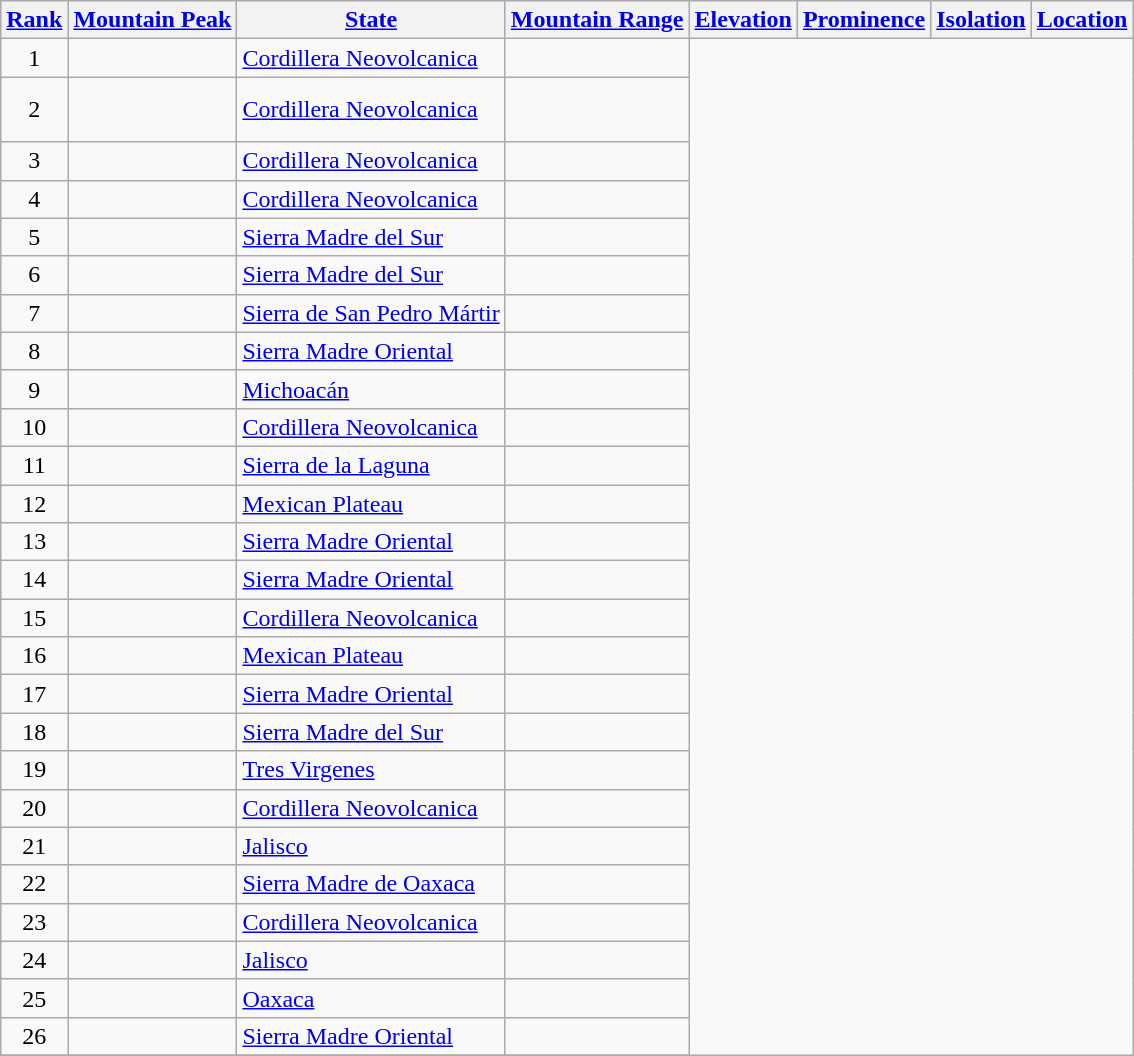<table class="wikitable sortable">
<tr>
<th><a href='#'>Rank</a></th>
<th><a href='#'>Mountain Peak</a></th>
<th><a href='#'>State</a></th>
<th><a href='#'>Mountain Range</a></th>
<th><a href='#'>Elevation</a></th>
<th><a href='#'>Prominence</a></th>
<th><a href='#'>Isolation</a></th>
<th><a href='#'>Location</a></th>
</tr>
<tr>
<td align=center>1<br></td>
<td><br></td>
<td><a href='#'>Cordillera Neovolcanica</a><br></td>
<td></td>
</tr>
<tr>
<td align=center>2<br></td>
<td><br><br></td>
<td><a href='#'>Cordillera Neovolcanica</a><br></td>
<td></td>
</tr>
<tr>
<td align=center>3<br></td>
<td></td>
<td><a href='#'>Cordillera Neovolcanica</a><br></td>
<td></td>
</tr>
<tr>
<td align=center>4<br></td>
<td></td>
<td><a href='#'>Cordillera Neovolcanica</a><br></td>
<td></td>
</tr>
<tr>
<td align=center>5<br></td>
<td></td>
<td><a href='#'>Sierra Madre del Sur</a><br></td>
<td></td>
</tr>
<tr>
<td align=center>6<br></td>
<td></td>
<td><a href='#'>Sierra Madre del Sur</a><br></td>
<td></td>
</tr>
<tr>
<td align=center>7<br></td>
<td></td>
<td><a href='#'>Sierra de San Pedro Mártir</a><br></td>
<td></td>
</tr>
<tr>
<td align=center>8<br></td>
<td></td>
<td><a href='#'>Sierra Madre Oriental</a><br></td>
<td></td>
</tr>
<tr>
<td align=center>9<br></td>
<td></td>
<td><a href='#'>Michoacán</a><br></td>
<td></td>
</tr>
<tr>
<td align=center>10<br></td>
<td><br></td>
<td><a href='#'>Cordillera Neovolcanica</a><br></td>
<td></td>
</tr>
<tr>
<td align=center>11<br></td>
<td></td>
<td><a href='#'>Sierra de la Laguna</a><br></td>
<td></td>
</tr>
<tr>
<td align=center>12<br></td>
<td></td>
<td><a href='#'>Mexican Plateau</a><br></td>
<td></td>
</tr>
<tr>
<td align=center>13<br></td>
<td></td>
<td><a href='#'>Sierra Madre Oriental</a><br></td>
<td></td>
</tr>
<tr>
<td align=center>14<br></td>
<td></td>
<td><a href='#'>Sierra Madre Oriental</a><br></td>
<td></td>
</tr>
<tr>
<td align=center>15<br></td>
<td></td>
<td><a href='#'>Cordillera Neovolcanica</a><br></td>
<td></td>
</tr>
<tr>
<td align=center>16<br></td>
<td></td>
<td><a href='#'>Mexican Plateau</a><br></td>
<td></td>
</tr>
<tr>
<td align=center>17<br></td>
<td></td>
<td><a href='#'>Sierra Madre Oriental</a><br></td>
<td></td>
</tr>
<tr>
<td align=center>18<br></td>
<td></td>
<td><a href='#'>Sierra Madre del Sur</a><br></td>
<td></td>
</tr>
<tr>
<td align=center>19<br></td>
<td></td>
<td><a href='#'>Tres Virgenes</a><br></td>
<td></td>
</tr>
<tr>
<td align=center>20<br></td>
<td></td>
<td><a href='#'>Cordillera Neovolcanica</a><br></td>
<td></td>
</tr>
<tr>
<td align=center>21<br></td>
<td></td>
<td><a href='#'>Jalisco</a><br></td>
<td></td>
</tr>
<tr>
<td align=center>22<br></td>
<td></td>
<td><a href='#'>Sierra Madre de Oaxaca</a><br></td>
<td></td>
</tr>
<tr>
<td align=center>23<br></td>
<td><br></td>
<td><a href='#'>Cordillera Neovolcanica</a><br></td>
<td></td>
</tr>
<tr>
<td align=center>24<br></td>
<td></td>
<td><a href='#'>Jalisco</a><br></td>
<td></td>
</tr>
<tr>
<td align=center>25<br></td>
<td></td>
<td><a href='#'>Oaxaca</a><br></td>
<td></td>
</tr>
<tr>
<td align=center>26<br></td>
<td></td>
<td><a href='#'>Sierra Madre Oriental</a><br></td>
<td></td>
</tr>
<tr>
</tr>
</table>
